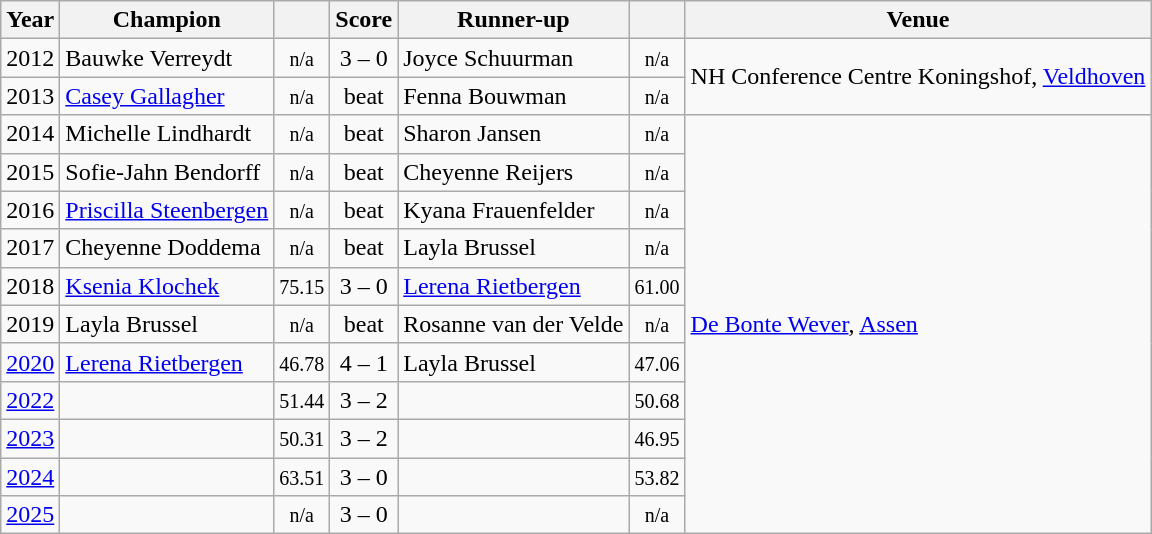<table class="wikitable sortable">
<tr>
<th>Year</th>
<th>Champion</th>
<th></th>
<th>Score</th>
<th>Runner-up</th>
<th></th>
<th>Venue</th>
</tr>
<tr>
<td>2012</td>
<td> Bauwke Verreydt</td>
<td align=center><small><span>n/a</span></small></td>
<td align=center>3 – 0</td>
<td> Joyce Schuurman</td>
<td align=center><small><span>n/a</span></small></td>
<td rowspan=2>NH Conference Centre Koningshof, <a href='#'>Veldhoven</a></td>
</tr>
<tr>
<td>2013</td>
<td> <a href='#'>Casey Gallagher</a></td>
<td align=center><small><span>n/a</span></small></td>
<td align=center>beat</td>
<td> Fenna Bouwman</td>
<td align=center><small><span>n/a</span></small></td>
</tr>
<tr>
<td>2014</td>
<td> Michelle Lindhardt</td>
<td align=center><small><span>n/a</span></small></td>
<td align=center>beat</td>
<td> Sharon Jansen</td>
<td align=center><small><span>n/a</span></small></td>
<td rowspan=11><a href='#'>De Bonte Wever</a>, <a href='#'>Assen</a></td>
</tr>
<tr>
<td>2015</td>
<td> Sofie-Jahn Bendorff</td>
<td align=center><small><span>n/a</span></small></td>
<td align=center>beat</td>
<td> Cheyenne Reijers</td>
<td align=center><small><span>n/a</span></small></td>
</tr>
<tr>
<td>2016</td>
<td> <a href='#'>Priscilla Steenbergen</a></td>
<td align=center><small><span>n/a</span></small></td>
<td align=center>beat</td>
<td> Kyana Frauenfelder</td>
<td align=center><small><span>n/a</span></small></td>
</tr>
<tr>
<td>2017</td>
<td> Cheyenne Doddema</td>
<td align=center><small><span>n/a</span></small></td>
<td align=center>beat</td>
<td> Layla Brussel</td>
<td align=center><small><span>n/a</span></small></td>
</tr>
<tr>
<td>2018</td>
<td> <a href='#'>Ksenia Klochek</a></td>
<td align=center><small><span>75.15</span></small></td>
<td align=center>3 – 0</td>
<td> <a href='#'>Lerena Rietbergen</a></td>
<td align=center><small><span>61.00</span></small></td>
</tr>
<tr>
<td>2019</td>
<td> Layla Brussel</td>
<td align=center><small><span>n/a</span></small></td>
<td align=center>beat</td>
<td> Rosanne van der Velde</td>
<td align=center><small><span>n/a</span></small></td>
</tr>
<tr>
<td><a href='#'>2020</a></td>
<td> <a href='#'>Lerena Rietbergen</a></td>
<td align=center><small><span>46.78</span></small></td>
<td align=center>4 – 1</td>
<td> Layla Brussel</td>
<td align=center><small><span>47.06</span></small></td>
</tr>
<tr>
<td><a href='#'>2022</a></td>
<td></td>
<td align=center><small><span>51.44</span></small></td>
<td align=center>3 – 2</td>
<td></td>
<td align=center><small><span>50.68</span></small></td>
</tr>
<tr>
<td><a href='#'>2023</a></td>
<td></td>
<td align=center><small><span>50.31</span></small></td>
<td align=center>3 – 2</td>
<td></td>
<td align=center><small><span>46.95</span></small></td>
</tr>
<tr>
<td><a href='#'>2024</a></td>
<td></td>
<td align=center><small><span>63.51</span></small></td>
<td align=center>3 – 0</td>
<td></td>
<td align=center><small><span>53.82</span></small></td>
</tr>
<tr>
<td><a href='#'>2025</a></td>
<td></td>
<td align=center><small><span>n/a</span></small></td>
<td align=center>3 – 0</td>
<td></td>
<td align=center><small><span>n/a</span></small></td>
</tr>
</table>
